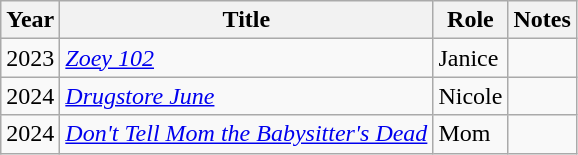<table class="wikitable sortable">
<tr>
<th>Year</th>
<th>Title</th>
<th>Role</th>
<th>Notes</th>
</tr>
<tr>
<td>2023</td>
<td><em><a href='#'>Zoey 102</a></em></td>
<td>Janice</td>
<td></td>
</tr>
<tr>
<td>2024</td>
<td><em><a href='#'>Drugstore June</a></em></td>
<td>Nicole</td>
<td></td>
</tr>
<tr>
<td>2024</td>
<td><em><a href='#'>Don't Tell Mom the Babysitter's Dead</a></em></td>
<td>Mom</td>
<td></td>
</tr>
</table>
